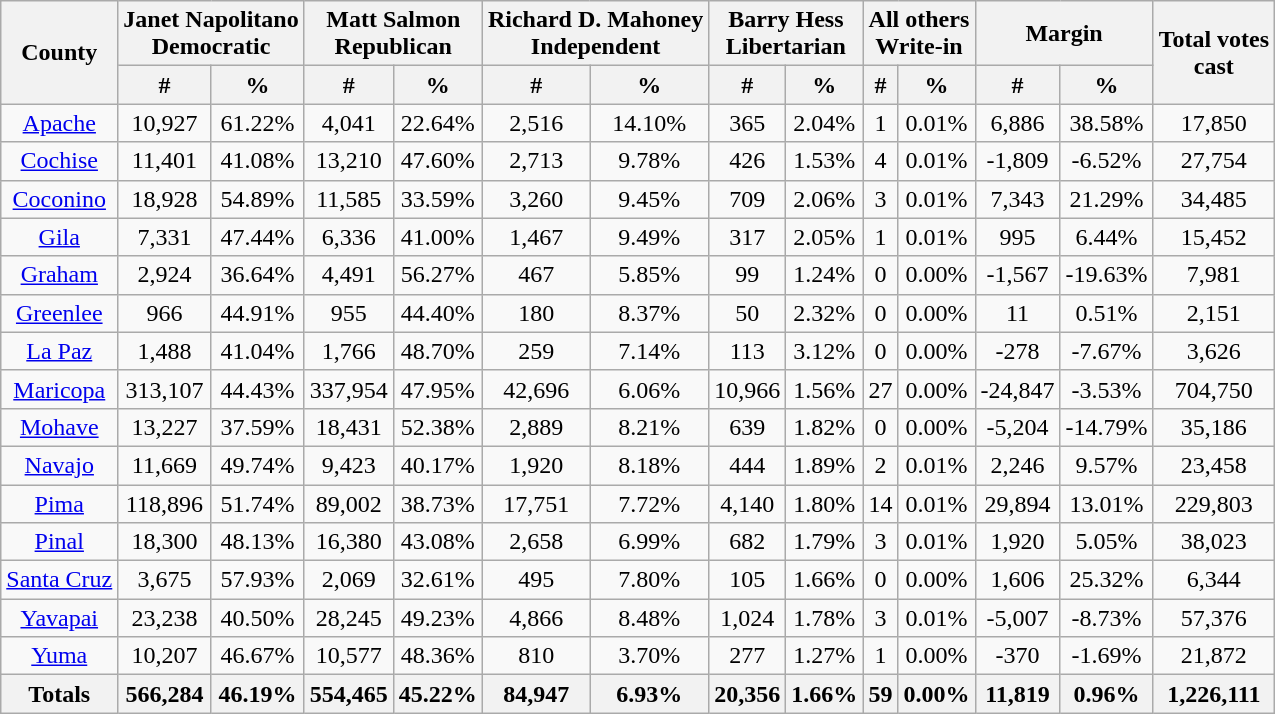<table class="wikitable sortable">
<tr>
<th rowspan="2">County</th>
<th style="text-align:center;" colspan="2">Janet Napolitano<br>Democratic</th>
<th style="text-align:center;" colspan="2">Matt Salmon<br>Republican</th>
<th style="text-align:center;" colspan="2">Richard D. Mahoney<br>Independent</th>
<th style="text-align:center;" colspan="2">Barry Hess<br>Libertarian</th>
<th style="text-align:center;" colspan="2">All others <br>Write-in</th>
<th style="text-align:center;" colspan="2">Margin</th>
<th style="text-align:center;" rowspan="2">Total votes<br>cast</th>
</tr>
<tr>
<th style="text-align:center;" data-sort-type="number">#</th>
<th style="text-align:center;" data-sort-type="number">%</th>
<th style="text-align:center;" data-sort-type="number">#</th>
<th style="text-align:center;" data-sort-type="number">%</th>
<th style="text-align:center;" data-sort-type="number">#</th>
<th style="text-align:center;" data-sort-type="number">%</th>
<th style="text-align:center;" data-sort-type="number">#</th>
<th style="text-align:center;" data-sort-type="number">%</th>
<th style="text-align:center;" data-sort-type="number">#</th>
<th style="text-align:center;" data-sort-type="number">%</th>
<th style="text-align:center;" data-sort-type="number">#</th>
<th style="text-align:center;" data-sort-type="number">%</th>
</tr>
<tr style="text-align:center;">
<td><a href='#'>Apache</a></td>
<td>10,927</td>
<td>61.22%</td>
<td>4,041</td>
<td>22.64%</td>
<td>2,516</td>
<td>14.10%</td>
<td>365</td>
<td>2.04%</td>
<td>1</td>
<td>0.01%</td>
<td>6,886</td>
<td>38.58%</td>
<td>17,850</td>
</tr>
<tr style="text-align:center;">
<td><a href='#'>Cochise</a></td>
<td>11,401</td>
<td>41.08%</td>
<td>13,210</td>
<td>47.60%</td>
<td>2,713</td>
<td>9.78%</td>
<td>426</td>
<td>1.53%</td>
<td>4</td>
<td>0.01%</td>
<td>-1,809</td>
<td>-6.52%</td>
<td>27,754</td>
</tr>
<tr style="text-align:center;">
<td><a href='#'>Coconino</a></td>
<td>18,928</td>
<td>54.89%</td>
<td>11,585</td>
<td>33.59%</td>
<td>3,260</td>
<td>9.45%</td>
<td>709</td>
<td>2.06%</td>
<td>3</td>
<td>0.01%</td>
<td>7,343</td>
<td>21.29%</td>
<td>34,485</td>
</tr>
<tr style="text-align:center;">
<td><a href='#'>Gila</a></td>
<td>7,331</td>
<td>47.44%</td>
<td>6,336</td>
<td>41.00%</td>
<td>1,467</td>
<td>9.49%</td>
<td>317</td>
<td>2.05%</td>
<td>1</td>
<td>0.01%</td>
<td>995</td>
<td>6.44%</td>
<td>15,452</td>
</tr>
<tr style="text-align:center;">
<td><a href='#'>Graham</a></td>
<td>2,924</td>
<td>36.64%</td>
<td>4,491</td>
<td>56.27%</td>
<td>467</td>
<td>5.85%</td>
<td>99</td>
<td>1.24%</td>
<td>0</td>
<td>0.00%</td>
<td>-1,567</td>
<td>-19.63%</td>
<td>7,981</td>
</tr>
<tr style="text-align:center;">
<td><a href='#'>Greenlee</a></td>
<td>966</td>
<td>44.91%</td>
<td>955</td>
<td>44.40%</td>
<td>180</td>
<td>8.37%</td>
<td>50</td>
<td>2.32%</td>
<td>0</td>
<td>0.00%</td>
<td>11</td>
<td>0.51%</td>
<td>2,151</td>
</tr>
<tr style="text-align:center;">
<td><a href='#'>La Paz</a></td>
<td>1,488</td>
<td>41.04%</td>
<td>1,766</td>
<td>48.70%</td>
<td>259</td>
<td>7.14%</td>
<td>113</td>
<td>3.12%</td>
<td>0</td>
<td>0.00%</td>
<td>-278</td>
<td>-7.67%</td>
<td>3,626</td>
</tr>
<tr style="text-align:center;">
<td><a href='#'>Maricopa</a></td>
<td>313,107</td>
<td>44.43%</td>
<td>337,954</td>
<td>47.95%</td>
<td>42,696</td>
<td>6.06%</td>
<td>10,966</td>
<td>1.56%</td>
<td>27</td>
<td>0.00%</td>
<td>-24,847</td>
<td>-3.53%</td>
<td>704,750</td>
</tr>
<tr style="text-align:center;">
<td><a href='#'>Mohave</a></td>
<td>13,227</td>
<td>37.59%</td>
<td>18,431</td>
<td>52.38%</td>
<td>2,889</td>
<td>8.21%</td>
<td>639</td>
<td>1.82%</td>
<td>0</td>
<td>0.00%</td>
<td>-5,204</td>
<td>-14.79%</td>
<td>35,186</td>
</tr>
<tr style="text-align:center;">
<td><a href='#'>Navajo</a></td>
<td>11,669</td>
<td>49.74%</td>
<td>9,423</td>
<td>40.17%</td>
<td>1,920</td>
<td>8.18%</td>
<td>444</td>
<td>1.89%</td>
<td>2</td>
<td>0.01%</td>
<td>2,246</td>
<td>9.57%</td>
<td>23,458</td>
</tr>
<tr style="text-align:center;">
<td><a href='#'>Pima</a></td>
<td>118,896</td>
<td>51.74%</td>
<td>89,002</td>
<td>38.73%</td>
<td>17,751</td>
<td>7.72%</td>
<td>4,140</td>
<td>1.80%</td>
<td>14</td>
<td>0.01%</td>
<td>29,894</td>
<td>13.01%</td>
<td>229,803</td>
</tr>
<tr style="text-align:center;">
<td><a href='#'>Pinal</a></td>
<td>18,300</td>
<td>48.13%</td>
<td>16,380</td>
<td>43.08%</td>
<td>2,658</td>
<td>6.99%</td>
<td>682</td>
<td>1.79%</td>
<td>3</td>
<td>0.01%</td>
<td>1,920</td>
<td>5.05%</td>
<td>38,023</td>
</tr>
<tr style="text-align:center;">
<td><a href='#'>Santa Cruz</a></td>
<td>3,675</td>
<td>57.93%</td>
<td>2,069</td>
<td>32.61%</td>
<td>495</td>
<td>7.80%</td>
<td>105</td>
<td>1.66%</td>
<td>0</td>
<td>0.00%</td>
<td>1,606</td>
<td>25.32%</td>
<td>6,344</td>
</tr>
<tr style="text-align:center;">
<td><a href='#'>Yavapai</a></td>
<td>23,238</td>
<td>40.50%</td>
<td>28,245</td>
<td>49.23%</td>
<td>4,866</td>
<td>8.48%</td>
<td>1,024</td>
<td>1.78%</td>
<td>3</td>
<td>0.01%</td>
<td>-5,007</td>
<td>-8.73%</td>
<td>57,376</td>
</tr>
<tr style="text-align:center;">
<td><a href='#'>Yuma</a></td>
<td>10,207</td>
<td>46.67%</td>
<td>10,577</td>
<td>48.36%</td>
<td>810</td>
<td>3.70%</td>
<td>277</td>
<td>1.27%</td>
<td>1</td>
<td>0.00%</td>
<td>-370</td>
<td>-1.69%</td>
<td>21,872</td>
</tr>
<tr style="text-align:center;">
<th>Totals</th>
<th>566,284</th>
<th>46.19%</th>
<th>554,465</th>
<th>45.22%</th>
<th>84,947</th>
<th>6.93%</th>
<th>20,356</th>
<th>1.66%</th>
<th>59</th>
<th>0.00%</th>
<th>11,819</th>
<th>0.96%</th>
<th>1,226,111</th>
</tr>
</table>
